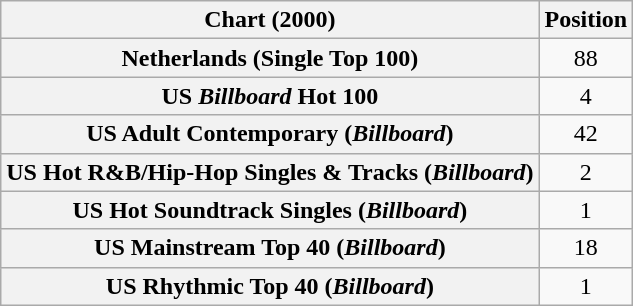<table class="wikitable sortable plainrowheaders" style="text-align:center">
<tr>
<th scope="col">Chart (2000)</th>
<th scope="col">Position</th>
</tr>
<tr>
<th scope="row">Netherlands (Single Top 100)</th>
<td>88</td>
</tr>
<tr>
<th scope="row">US <em>Billboard</em> Hot 100</th>
<td>4</td>
</tr>
<tr>
<th scope="row">US Adult Contemporary (<em>Billboard</em>)</th>
<td>42</td>
</tr>
<tr>
<th scope="row">US Hot R&B/Hip-Hop Singles & Tracks (<em>Billboard</em>)</th>
<td>2</td>
</tr>
<tr>
<th scope="row">US Hot Soundtrack Singles (<em>Billboard</em>)</th>
<td>1</td>
</tr>
<tr>
<th scope="row">US Mainstream Top 40 (<em>Billboard</em>)</th>
<td>18</td>
</tr>
<tr>
<th scope="row">US Rhythmic Top 40 (<em>Billboard</em>)</th>
<td>1</td>
</tr>
</table>
